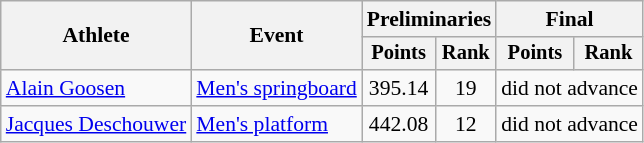<table class=wikitable style="font-size:90%;">
<tr>
<th rowspan="2">Athlete</th>
<th rowspan="2">Event</th>
<th colspan="2">Preliminaries</th>
<th colspan="2">Final</th>
</tr>
<tr style="font-size:95%">
<th>Points</th>
<th>Rank</th>
<th>Points</th>
<th>Rank</th>
</tr>
<tr align=center>
<td align=left><a href='#'>Alain Goosen</a></td>
<td align=left><a href='#'>Men's springboard</a></td>
<td>395.14</td>
<td>19</td>
<td colspan=2>did not advance</td>
</tr>
<tr align=center>
<td align=center><a href='#'>Jacques Deschouwer</a></td>
<td align=left><a href='#'>Men's platform</a></td>
<td>442.08</td>
<td>12</td>
<td colspan=2>did not advance</td>
</tr>
</table>
